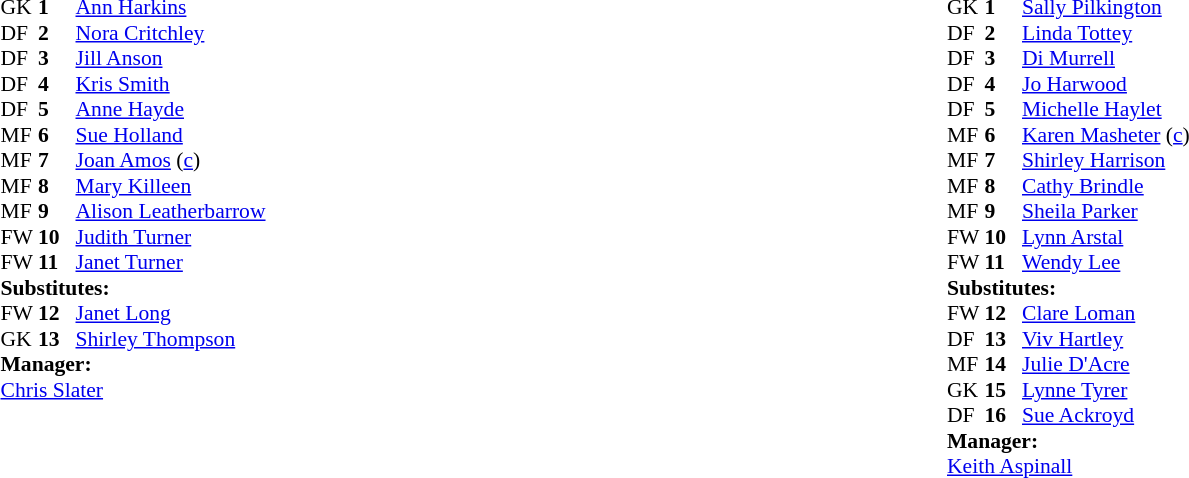<table style="width:100%;">
<tr>
<td style="vertical-align:top; width:50%;"><br><table style="font-size: 90%" cellspacing="0" cellpadding="0">
<tr>
<td colspan="4"></td>
</tr>
<tr>
<th width="25"></th>
<th width="25"></th>
</tr>
<tr>
<td>GK</td>
<td><strong>1</strong></td>
<td> <a href='#'>Ann Harkins</a></td>
</tr>
<tr>
<td>DF</td>
<td><strong>2</strong></td>
<td> <a href='#'>Nora Critchley</a></td>
</tr>
<tr>
<td>DF</td>
<td><strong>3</strong></td>
<td> <a href='#'>Jill Anson</a></td>
</tr>
<tr>
<td>DF</td>
<td><strong>4</strong></td>
<td> <a href='#'>Kris Smith</a></td>
</tr>
<tr>
<td>DF</td>
<td><strong>5</strong></td>
<td> <a href='#'>Anne Hayde</a></td>
</tr>
<tr>
<td>MF</td>
<td><strong>6</strong></td>
<td> <a href='#'>Sue Holland</a></td>
<td></td>
<td></td>
</tr>
<tr>
<td>MF</td>
<td><strong>7</strong></td>
<td> <a href='#'>Joan Amos</a> (<a href='#'>c</a>)</td>
</tr>
<tr>
<td>MF</td>
<td><strong>8</strong></td>
<td> <a href='#'>Mary Killeen</a></td>
</tr>
<tr>
<td>MF</td>
<td><strong>9</strong></td>
<td> <a href='#'>Alison Leatherbarrow</a></td>
</tr>
<tr>
<td>FW</td>
<td><strong>10</strong></td>
<td> <a href='#'>Judith Turner</a></td>
</tr>
<tr>
<td>FW</td>
<td><strong>11</strong></td>
<td> <a href='#'>Janet Turner</a></td>
</tr>
<tr>
<td colspan=4><strong>Substitutes:</strong></td>
</tr>
<tr>
<td>FW</td>
<td><strong>12</strong></td>
<td> <a href='#'>Janet Long</a></td>
</tr>
<tr>
<td>GK</td>
<td><strong>13</strong></td>
<td> <a href='#'>Shirley Thompson</a></td>
</tr>
<tr>
<td colspan=4><strong>Manager:</strong></td>
</tr>
<tr>
<td colspan="4"> <a href='#'>Chris Slater</a></td>
</tr>
</table>
</td>
<td style="vertical-align:top; width:50%;"><br><table style="font-size: 90%" cellspacing="0" cellpadding="0">
<tr>
<td colspan="4"></td>
</tr>
<tr>
<th width="25"></th>
<th width="25"></th>
</tr>
<tr>
<td>GK</td>
<td><strong>1</strong></td>
<td> <a href='#'>Sally Pilkington</a></td>
</tr>
<tr>
<td>DF</td>
<td><strong>2</strong></td>
<td> <a href='#'>Linda Tottey</a></td>
</tr>
<tr>
<td>DF</td>
<td><strong>3</strong></td>
<td> <a href='#'>Di Murrell</a></td>
</tr>
<tr>
<td>DF</td>
<td><strong>4</strong></td>
<td> <a href='#'>Jo Harwood</a></td>
</tr>
<tr>
<td>DF</td>
<td><strong>5</strong></td>
<td> <a href='#'>Michelle Haylet</a></td>
</tr>
<tr>
<td>MF</td>
<td><strong>6</strong></td>
<td> <a href='#'>Karen Masheter</a> (<a href='#'>c</a>)</td>
</tr>
<tr>
<td>MF</td>
<td><strong>7</strong></td>
<td> <a href='#'>Shirley Harrison</a></td>
</tr>
<tr>
<td>MF</td>
<td><strong>8</strong></td>
<td> <a href='#'>Cathy Brindle</a></td>
</tr>
<tr>
<td>MF</td>
<td><strong>9</strong></td>
<td> <a href='#'>Sheila Parker</a></td>
<td></td>
<td></td>
</tr>
<tr>
<td>FW</td>
<td><strong>10</strong></td>
<td> <a href='#'>Lynn Arstal</a></td>
</tr>
<tr>
<td>FW</td>
<td><strong>11</strong></td>
<td> <a href='#'>Wendy Lee</a></td>
</tr>
<tr>
<td colspan=4><strong>Substitutes:</strong></td>
</tr>
<tr>
<td>FW</td>
<td><strong>12</strong></td>
<td> <a href='#'>Clare Loman</a></td>
<td></td>
<td></td>
</tr>
<tr>
<td>DF</td>
<td><strong>13</strong></td>
<td> <a href='#'>Viv Hartley</a></td>
</tr>
<tr>
<td>MF</td>
<td><strong>14</strong></td>
<td> <a href='#'>Julie D'Acre</a></td>
</tr>
<tr>
<td>GK</td>
<td><strong>15</strong></td>
<td> <a href='#'>Lynne Tyrer</a></td>
</tr>
<tr>
<td>DF</td>
<td><strong>16</strong></td>
<td> <a href='#'>Sue Ackroyd</a></td>
</tr>
<tr>
<td colspan=4><strong>Manager:</strong></td>
</tr>
<tr>
<td colspan="4"> <a href='#'>Keith Aspinall</a></td>
</tr>
</table>
</td>
</tr>
</table>
